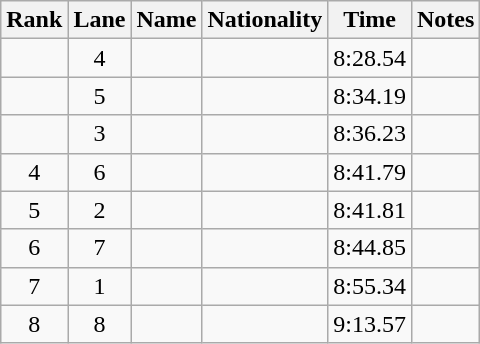<table class="wikitable sortable" style="text-align:center">
<tr>
<th>Rank</th>
<th>Lane</th>
<th>Name</th>
<th>Nationality</th>
<th>Time</th>
<th>Notes</th>
</tr>
<tr>
<td></td>
<td>4</td>
<td align=left></td>
<td align=left></td>
<td>8:28.54</td>
<td></td>
</tr>
<tr>
<td></td>
<td>5</td>
<td align=left></td>
<td align=left></td>
<td>8:34.19</td>
<td></td>
</tr>
<tr>
<td></td>
<td>3</td>
<td align=left></td>
<td align=left></td>
<td>8:36.23</td>
<td></td>
</tr>
<tr>
<td>4</td>
<td>6</td>
<td align=left></td>
<td align=left></td>
<td>8:41.79</td>
<td></td>
</tr>
<tr>
<td>5</td>
<td>2</td>
<td align=left></td>
<td align=left></td>
<td>8:41.81</td>
<td></td>
</tr>
<tr>
<td>6</td>
<td>7</td>
<td align=left></td>
<td align=left></td>
<td>8:44.85</td>
<td></td>
</tr>
<tr>
<td>7</td>
<td>1</td>
<td align=left></td>
<td align=left></td>
<td>8:55.34</td>
<td></td>
</tr>
<tr>
<td>8</td>
<td>8</td>
<td align=left></td>
<td align=left></td>
<td>9:13.57</td>
<td></td>
</tr>
</table>
